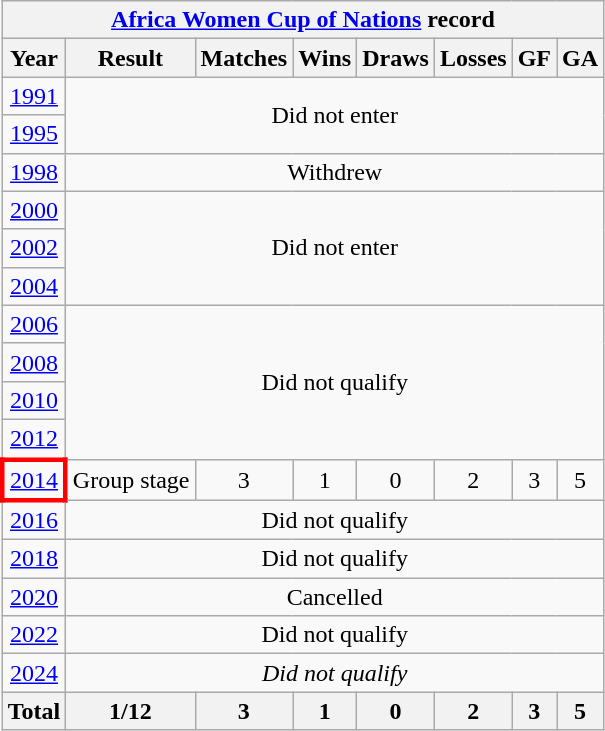<table class="wikitable" style="text-align: center;">
<tr>
<th colspan=8><a href='#'>Africa Women Cup of Nations</a> record</th>
</tr>
<tr>
<th>Year</th>
<th>Result</th>
<th>Matches</th>
<th>Wins</th>
<th>Draws</th>
<th>Losses</th>
<th>GF</th>
<th>GA</th>
</tr>
<tr>
<td><a href='#'>1991</a></td>
<td colspan=8 rowspan=2>Did not enter</td>
</tr>
<tr>
<td><a href='#'>1995</a></td>
</tr>
<tr>
<td> <a href='#'>1998</a></td>
<td colspan=8>Withdrew</td>
</tr>
<tr>
<td> <a href='#'>2000</a></td>
<td colspan=8 rowspan=3>Did not enter</td>
</tr>
<tr>
<td> <a href='#'>2002</a></td>
</tr>
<tr>
<td> <a href='#'>2004</a></td>
</tr>
<tr>
<td> <a href='#'>2006</a></td>
<td colspan=8 rowspan=4>Did not qualify</td>
</tr>
<tr>
<td> <a href='#'>2008</a></td>
</tr>
<tr>
<td> <a href='#'>2010</a></td>
</tr>
<tr>
<td> <a href='#'>2012</a></td>
</tr>
<tr>
<td style="border: 3px solid red"> <a href='#'>2014</a></td>
<td>Group stage</td>
<td>3</td>
<td>1</td>
<td>0</td>
<td>2</td>
<td>3</td>
<td>5</td>
</tr>
<tr>
<td> <a href='#'>2016</a></td>
<td colspan=8>Did not qualify</td>
</tr>
<tr>
<td> <a href='#'>2018</a></td>
<td colspan=8>Did not qualify</td>
</tr>
<tr>
<td> <a href='#'>2020</a></td>
<td colspan=8>Cancelled</td>
</tr>
<tr>
<td> <a href='#'>2022</a></td>
<td colspan=8>Did not qualify</td>
</tr>
<tr>
<td> <a href='#'>2024</a></td>
<td colspan=8><em>Did not qualify</em></td>
</tr>
<tr>
<th>Total</th>
<th>1/12</th>
<th>3</th>
<th>1</th>
<th>0</th>
<th>2</th>
<th>3</th>
<th>5</th>
</tr>
</table>
